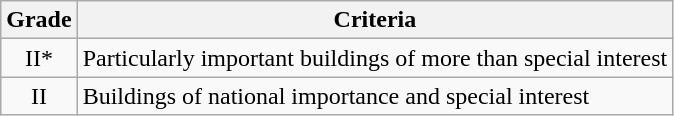<table class="wikitable">
<tr>
<th>Grade</th>
<th>Criteria</th>
</tr>
<tr>
<td align="center" >II*</td>
<td>Particularly important buildings of more than special interest</td>
</tr>
<tr>
<td align="center" >II</td>
<td>Buildings of national importance and special interest</td>
</tr>
</table>
